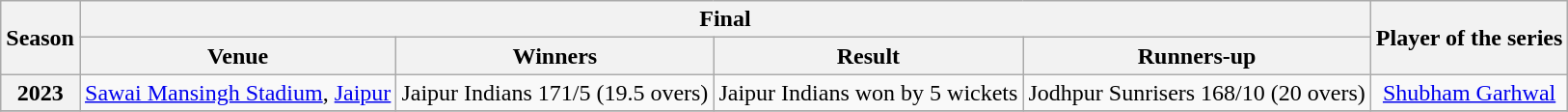<table class="wikitable sortable" style="text-align:center">
<tr>
<th rowspan=2>Season</th>
<th colspan=4>Final</th>
<th rowspan=2>Player of the series</th>
</tr>
<tr>
<th>Venue</th>
<th>Winners</th>
<th>Result</th>
<th>Runners-up</th>
</tr>
<tr>
<th>2023</th>
<td><a href='#'>Sawai Mansingh Stadium</a>, <a href='#'>Jaipur</a></td>
<td>Jaipur Indians 171/5 (19.5 overs)</td>
<td>Jaipur Indians won by 5 wickets<br></td>
<td>Jodhpur Sunrisers 168/10 (20 overs)</td>
<td><a href='#'>Shubham Garhwal</a></td>
</tr>
<tr>
</tr>
</table>
